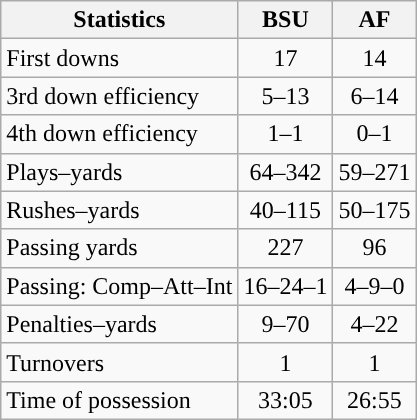<table class="wikitable">
<tr>
<th>Statistics</th>
<th>BSU</th>
<th>AF</th>
</tr>
<tr>
<td>First downs</td>
<td align=center>17</td>
<td align=center>14</td>
</tr>
<tr>
<td>3rd down efficiency</td>
<td align=center>5–13</td>
<td align=center>6–14</td>
</tr>
<tr>
<td>4th down efficiency</td>
<td align=center>1–1</td>
<td align=center>0–1</td>
</tr>
<tr>
<td>Plays–yards</td>
<td align=center>64–342</td>
<td align=center>59–271</td>
</tr>
<tr>
<td>Rushes–yards</td>
<td align=center>40–115</td>
<td align=center>50–175</td>
</tr>
<tr>
<td>Passing yards</td>
<td align=center>227</td>
<td align=center>96</td>
</tr>
<tr>
<td>Passing: Comp–Att–Int</td>
<td align=center>16–24–1</td>
<td align=center>4–9–0</td>
</tr>
<tr>
<td>Penalties–yards</td>
<td align=center>9–70</td>
<td align=center>4–22</td>
</tr>
<tr>
<td>Turnovers</td>
<td align=center>1</td>
<td align=center>1</td>
</tr>
<tr>
<td>Time of possession</td>
<td align=center>33:05</td>
<td align=center>26:55</td>
</tr>
</table>
